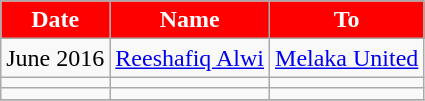<table class="wikitable sortable">
<tr>
<th style="background:red; color:white;">Date</th>
<th style="background:red; color:white;">Name</th>
<th style="background:red; color:white;">To</th>
</tr>
<tr>
<td>June 2016</td>
<td> <a href='#'>Reeshafiq Alwi</a></td>
<td> <a href='#'>Melaka United</a></td>
</tr>
<tr>
<td></td>
<td></td>
<td></td>
</tr>
<tr>
<td></td>
<td></td>
<td></td>
</tr>
<tr>
</tr>
</table>
